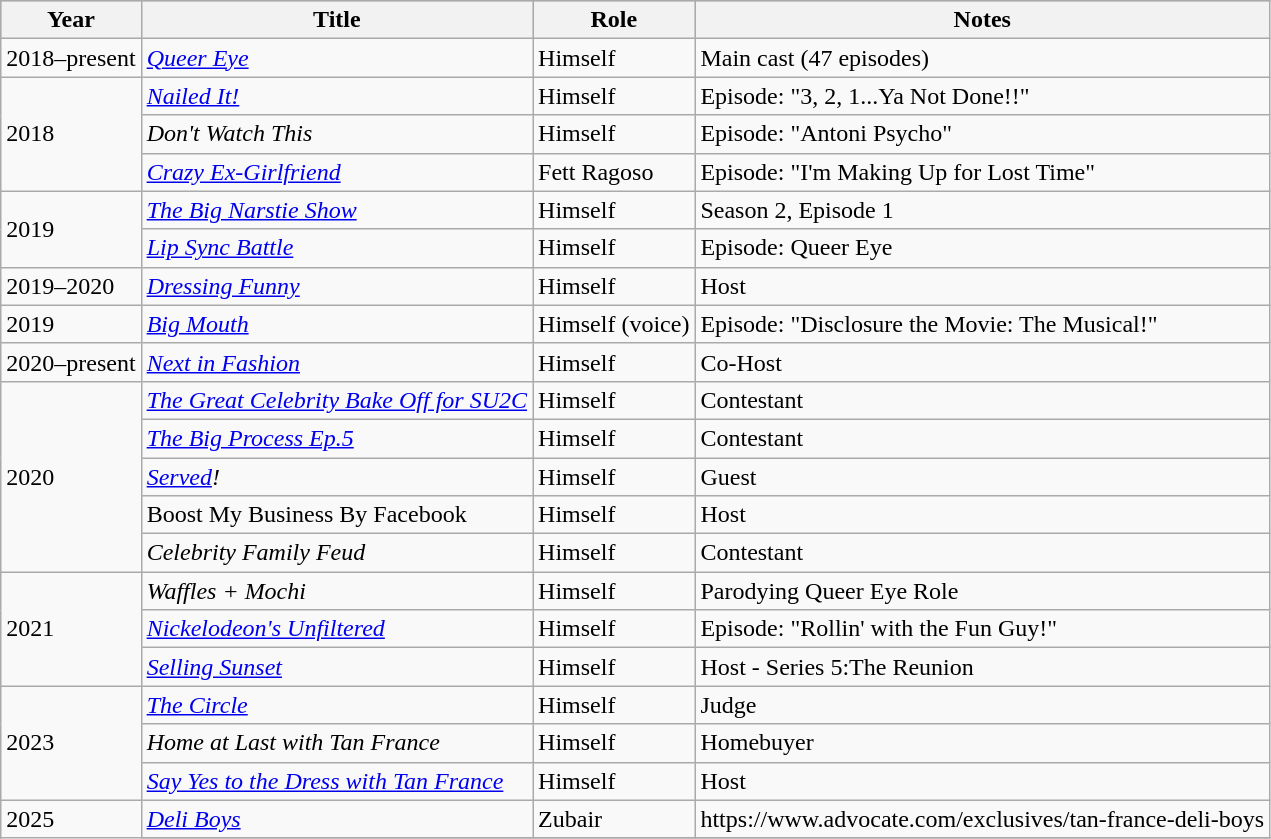<table class="wikitable sortable">
<tr style="background:#b0c4de; text-align:center;">
<th>Year</th>
<th>Title</th>
<th>Role</th>
<th class="unsortable">Notes</th>
</tr>
<tr>
<td>2018–present</td>
<td><em><a href='#'>Queer Eye</a></em></td>
<td>Himself</td>
<td>Main cast (47 episodes)</td>
</tr>
<tr>
<td rowspan="3">2018</td>
<td><em><a href='#'>Nailed It!</a></em></td>
<td>Himself</td>
<td>Episode: "3, 2, 1...Ya Not Done!!"</td>
</tr>
<tr>
<td><em>Don't Watch This</em></td>
<td>Himself</td>
<td>Episode: "Antoni Psycho"</td>
</tr>
<tr>
<td><em><a href='#'>Crazy Ex-Girlfriend</a></em></td>
<td>Fett Ragoso</td>
<td>Episode: "I'm Making Up for Lost Time"</td>
</tr>
<tr>
<td rowspan="2">2019</td>
<td><em><a href='#'>The Big Narstie Show</a></em></td>
<td>Himself</td>
<td>Season 2, Episode 1</td>
</tr>
<tr>
<td><em><a href='#'>Lip Sync Battle</a></em></td>
<td>Himself</td>
<td>Episode: Queer Eye</td>
</tr>
<tr>
<td>2019–2020</td>
<td><em><a href='#'>Dressing Funny</a></em></td>
<td>Himself</td>
<td>Host</td>
</tr>
<tr>
<td>2019</td>
<td><em><a href='#'>Big Mouth</a></em></td>
<td>Himself (voice)</td>
<td>Episode: "Disclosure the Movie: The Musical!"</td>
</tr>
<tr>
<td>2020–present</td>
<td><em><a href='#'>Next in Fashion</a></em></td>
<td>Himself</td>
<td>Co-Host</td>
</tr>
<tr>
<td rowspan="5">2020</td>
<td><em><a href='#'>The Great Celebrity Bake Off for SU2C</a></em></td>
<td>Himself</td>
<td>Contestant</td>
</tr>
<tr>
<td><em><a href='#'>The Big Process Ep.5</a></em></td>
<td>Himself</td>
<td>Contestant</td>
</tr>
<tr>
<td><em><a href='#'>Served</a>!</em></td>
<td>Himself</td>
<td>Guest</td>
</tr>
<tr>
<td>Boost My Business By Facebook</td>
<td>Himself</td>
<td>Host</td>
</tr>
<tr>
<td><em>Celebrity Family Feud</em></td>
<td>Himself</td>
<td>Contestant</td>
</tr>
<tr>
<td rowspan="3">2021</td>
<td><em>Waffles + Mochi</em></td>
<td>Himself</td>
<td>Parodying Queer Eye Role</td>
</tr>
<tr>
<td><em><a href='#'>Nickelodeon's Unfiltered</a></em></td>
<td>Himself</td>
<td>Episode: "Rollin' with the Fun Guy!"</td>
</tr>
<tr>
<td><em><a href='#'>Selling Sunset</a></em></td>
<td>Himself</td>
<td>Host - Series 5:The Reunion</td>
</tr>
<tr>
<td rowspan="3">2023</td>
<td><em><a href='#'>The Circle</a></em></td>
<td>Himself</td>
<td>Judge</td>
</tr>
<tr>
<td><em>Home at Last with Tan France</em></td>
<td>Himself</td>
<td>Homebuyer</td>
</tr>
<tr>
<td><em><a href='#'>Say Yes to the Dress with Tan France</a></em></td>
<td>Himself</td>
<td>Host</td>
</tr>
<tr>
<td rowspan="3">2025</td>
<td><em><a href='#'>Deli Boys</a></em></td>
<td>Zubair</td>
<td>https://www.advocate.com/exclusives/tan-france-deli-boys</td>
</tr>
<tr>
</tr>
</table>
